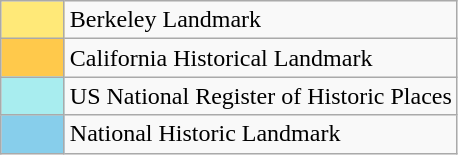<table class="wikitable">
<tr>
<td style="background: #FFE978; style=;"width:35;"></td>
<td>Berkeley Landmark</td>
</tr>
<tr>
<td style="background: #FFC94B; style=;"width:35;"></td>
<td>California Historical Landmark</td>
</tr>
<tr>
<td style="background: #A8EDEF; width:35px;"></td>
<td>US National Register of Historic Places</td>
</tr>
<tr>
<td style="background-color: #87CEEB; style=;"width:35;"></td>
<td>National Historic Landmark</td>
</tr>
</table>
